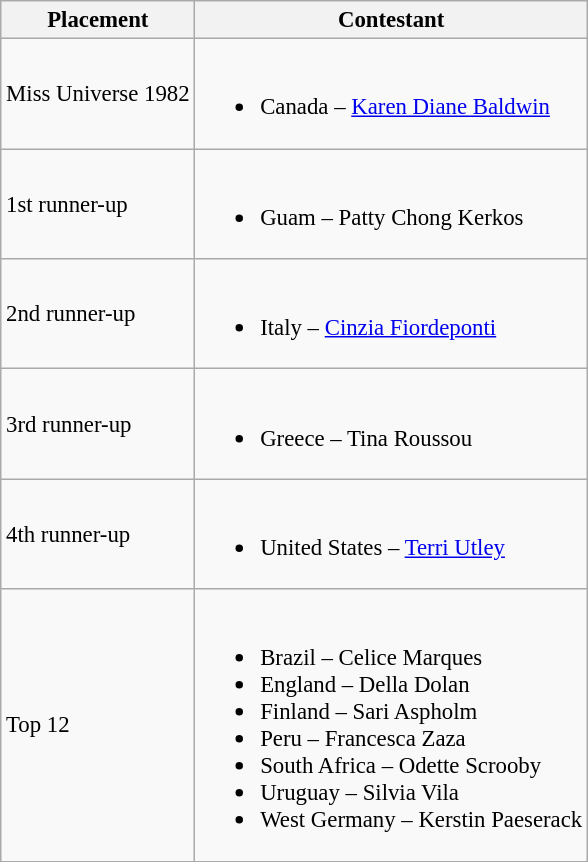<table class="wikitable sortable" style="font-size:95%;">
<tr>
<th>Placement</th>
<th>Contestant</th>
</tr>
<tr>
<td>Miss Universe 1982</td>
<td><br><ul><li> Canada – <a href='#'>Karen Diane Baldwin</a></li></ul></td>
</tr>
<tr>
<td>1st runner-up</td>
<td><br><ul><li> Guam – Patty Chong Kerkos</li></ul></td>
</tr>
<tr>
<td>2nd runner-up</td>
<td><br><ul><li> Italy – <a href='#'>Cinzia Fiordeponti</a></li></ul></td>
</tr>
<tr>
<td>3rd runner-up</td>
<td><br><ul><li> Greece – Tina Roussou</li></ul></td>
</tr>
<tr>
<td>4th runner-up</td>
<td><br><ul><li> United States – <a href='#'>Terri Utley</a></li></ul></td>
</tr>
<tr>
<td>Top 12</td>
<td><br><ul><li> Brazil – Celice Marques</li><li> England – Della Dolan</li><li> Finland – Sari Aspholm</li><li> Peru –  Francesca Zaza</li><li> South Africa – Odette Scrooby</li><li> Uruguay – Silvia Vila</li><li> West Germany – Kerstin Paeserack</li></ul></td>
</tr>
</table>
